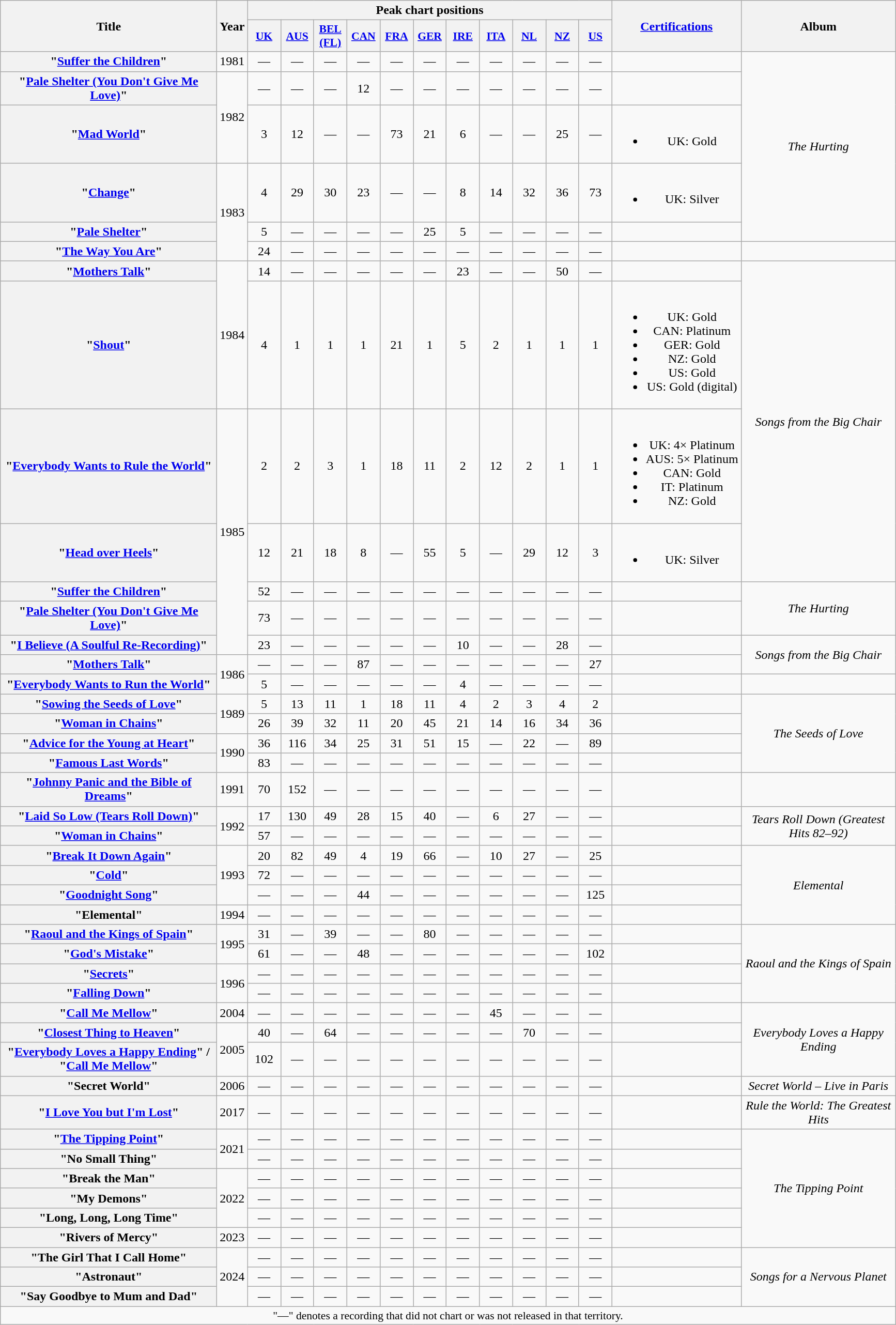<table class="wikitable plainrowheaders" style="text-align:center;">
<tr>
<th scope="col" rowspan="2" style="width:17em;">Title</th>
<th scope="col" rowspan="2">Year</th>
<th scope="col" colspan="11">Peak chart positions</th>
<th scope="col" rowspan="2"><a href='#'>Certifications</a></th>
<th scope="col" rowspan="2" style="width:12em;">Album</th>
</tr>
<tr>
<th scope="col" style="width:2.5em;font-size:90%;"><a href='#'>UK</a><br></th>
<th scope="col" style="width:2.5em;font-size:90%;"><a href='#'>AUS</a><br></th>
<th scope="col" style="width:2.5em;font-size:90%;"><a href='#'>BEL<br>(FL)</a><br></th>
<th scope="col" style="width:2.5em;font-size:90%;"><a href='#'>CAN</a><br></th>
<th scope="col" style="width:2.5em;font-size:90%;"><a href='#'>FRA</a><br></th>
<th scope="col" style="width:2.5em;font-size:90%;"><a href='#'>GER</a><br></th>
<th scope="col" style="width:2.5em;font-size:90%;"><a href='#'>IRE</a><br></th>
<th scope="col" style="width:2.5em;font-size:90%;"><a href='#'>ITA</a><br></th>
<th scope="col" style="width:2.5em;font-size:90%;"><a href='#'>NL</a><br></th>
<th scope="col" style="width:2.5em;font-size:90%;"><a href='#'>NZ</a><br></th>
<th scope="col" style="width:2.5em;font-size:90%;"><a href='#'>US</a><br></th>
</tr>
<tr>
<th scope="row">"<a href='#'>Suffer the Children</a>"</th>
<td>1981</td>
<td>—</td>
<td>—</td>
<td>—</td>
<td>—</td>
<td>—</td>
<td>—</td>
<td>—</td>
<td>—</td>
<td>—</td>
<td>—</td>
<td>—</td>
<td></td>
<td rowspan="5"><em>The Hurting</em></td>
</tr>
<tr>
<th scope="row">"<a href='#'>Pale Shelter (You Don't Give Me Love)</a>"</th>
<td rowspan="2">1982</td>
<td>—</td>
<td>—</td>
<td>—</td>
<td>12</td>
<td>—</td>
<td>—</td>
<td>—</td>
<td>—</td>
<td>—</td>
<td>—</td>
<td>—</td>
<td></td>
</tr>
<tr>
<th scope="row">"<a href='#'>Mad World</a>"</th>
<td>3</td>
<td>12</td>
<td>—</td>
<td>—</td>
<td>73</td>
<td>21</td>
<td>6</td>
<td>—</td>
<td>—</td>
<td>25</td>
<td>—</td>
<td><br><ul><li>UK: Gold</li></ul></td>
</tr>
<tr>
<th scope="row">"<a href='#'>Change</a>"</th>
<td rowspan="3">1983</td>
<td>4</td>
<td>29</td>
<td>30</td>
<td>23</td>
<td>—</td>
<td>—</td>
<td>8</td>
<td>14</td>
<td>32</td>
<td>36</td>
<td>73</td>
<td><br><ul><li>UK: Silver</li></ul></td>
</tr>
<tr>
<th scope="row">"<a href='#'>Pale Shelter</a>" </th>
<td>5</td>
<td>—</td>
<td>—</td>
<td>—</td>
<td>—</td>
<td>25</td>
<td>5</td>
<td>—</td>
<td>—</td>
<td>—</td>
<td>—</td>
<td></td>
</tr>
<tr>
<th scope="row">"<a href='#'>The Way You Are</a>"</th>
<td>24</td>
<td>—</td>
<td>—</td>
<td>—</td>
<td>—</td>
<td>—</td>
<td>—</td>
<td>—</td>
<td>—</td>
<td>—</td>
<td>—</td>
<td></td>
<td></td>
</tr>
<tr>
<th scope="row">"<a href='#'>Mothers Talk</a>"</th>
<td rowspan="2">1984</td>
<td>14</td>
<td>—</td>
<td>—</td>
<td>—</td>
<td>—</td>
<td>—</td>
<td>23</td>
<td>—</td>
<td>—</td>
<td>50</td>
<td>—</td>
<td></td>
<td rowspan="4"><em>Songs from the Big Chair</em></td>
</tr>
<tr>
<th scope="row">"<a href='#'>Shout</a>"</th>
<td>4</td>
<td>1</td>
<td>1</td>
<td>1</td>
<td>21</td>
<td>1</td>
<td>5</td>
<td>2</td>
<td>1</td>
<td>1</td>
<td>1</td>
<td><br><ul><li>UK: Gold</li><li>CAN: Platinum</li><li>GER: Gold</li><li>NZ: Gold</li><li>US: Gold</li><li>US: Gold (digital)</li></ul></td>
</tr>
<tr>
<th scope="row">"<a href='#'>Everybody Wants to Rule the World</a>"</th>
<td rowspan="5">1985</td>
<td>2</td>
<td>2</td>
<td>3</td>
<td>1</td>
<td>18</td>
<td>11</td>
<td>2</td>
<td>12</td>
<td>2</td>
<td>1</td>
<td>1</td>
<td><br><ul><li>UK: 4× Platinum</li><li>AUS: 5× Platinum</li><li>CAN: Gold</li><li>IT: Platinum</li><li>NZ: Gold</li></ul></td>
</tr>
<tr>
<th scope="row">"<a href='#'>Head over Heels</a>"</th>
<td>12</td>
<td>21</td>
<td>18</td>
<td>8</td>
<td>—</td>
<td>55</td>
<td>5</td>
<td>—</td>
<td>29</td>
<td>12</td>
<td>3</td>
<td><br><ul><li>UK: Silver</li></ul></td>
</tr>
<tr>
<th scope="row">"<a href='#'>Suffer the Children</a>" </th>
<td>52</td>
<td>—</td>
<td>—</td>
<td>—</td>
<td>—</td>
<td>—</td>
<td>—</td>
<td>—</td>
<td>—</td>
<td>—</td>
<td>—</td>
<td></td>
<td rowspan="2"><em>The Hurting</em></td>
</tr>
<tr>
<th scope="row">"<a href='#'>Pale Shelter (You Don't Give Me Love)</a>" </th>
<td>73</td>
<td>—</td>
<td>—</td>
<td>—</td>
<td>—</td>
<td>—</td>
<td>—</td>
<td>—</td>
<td>—</td>
<td>—</td>
<td>—</td>
<td></td>
</tr>
<tr>
<th scope="row">"<a href='#'>I Believe (A Soulful Re-Recording)</a>"</th>
<td>23</td>
<td>—</td>
<td>—</td>
<td>—</td>
<td>—</td>
<td>—</td>
<td>10</td>
<td>—</td>
<td>—</td>
<td>28</td>
<td>—</td>
<td></td>
<td rowspan="2"><em>Songs from the Big Chair</em></td>
</tr>
<tr>
<th scope="row">"<a href='#'>Mothers Talk</a>" </th>
<td rowspan="2">1986</td>
<td>—</td>
<td>—</td>
<td>—</td>
<td>87</td>
<td>—</td>
<td>—</td>
<td>—</td>
<td>—</td>
<td>—</td>
<td>—</td>
<td>27</td>
<td></td>
</tr>
<tr>
<th scope="row">"<a href='#'>Everybody Wants to Run the World</a>"</th>
<td>5</td>
<td>—</td>
<td>—</td>
<td>—</td>
<td>—</td>
<td>—</td>
<td>4</td>
<td>—</td>
<td>—</td>
<td>—</td>
<td>—</td>
<td></td>
<td></td>
</tr>
<tr>
<th scope="row">"<a href='#'>Sowing the Seeds of Love</a>"</th>
<td rowspan="2">1989</td>
<td>5</td>
<td>13</td>
<td>11</td>
<td>1</td>
<td>18</td>
<td>11</td>
<td>4</td>
<td>2</td>
<td>3</td>
<td>4</td>
<td>2</td>
<td></td>
<td rowspan="4"><em>The Seeds of Love</em></td>
</tr>
<tr>
<th scope="row">"<a href='#'>Woman in Chains</a>"<br></th>
<td>26</td>
<td>39</td>
<td>32</td>
<td>11</td>
<td>20</td>
<td>45</td>
<td>21</td>
<td>14</td>
<td>16</td>
<td>34</td>
<td>36</td>
<td></td>
</tr>
<tr>
<th scope="row">"<a href='#'>Advice for the Young at Heart</a>"</th>
<td rowspan="2">1990</td>
<td>36</td>
<td>116</td>
<td>34</td>
<td>25</td>
<td>31</td>
<td>51</td>
<td>15</td>
<td>—</td>
<td>22</td>
<td>—</td>
<td>89</td>
<td></td>
</tr>
<tr>
<th scope="row">"<a href='#'>Famous Last Words</a>"</th>
<td>83</td>
<td>—</td>
<td>—</td>
<td>—</td>
<td>—</td>
<td>—</td>
<td>—</td>
<td>—</td>
<td>—</td>
<td>—</td>
<td>—</td>
<td></td>
</tr>
<tr>
<th scope="row">"<a href='#'>Johnny Panic and the Bible of Dreams</a>"</th>
<td>1991</td>
<td>70</td>
<td>152</td>
<td>—</td>
<td>—</td>
<td>—</td>
<td>—</td>
<td>—</td>
<td>—</td>
<td>—</td>
<td>—</td>
<td>—</td>
<td></td>
<td></td>
</tr>
<tr>
<th scope="row">"<a href='#'>Laid So Low (Tears Roll Down)</a>"</th>
<td rowspan="2">1992</td>
<td>17</td>
<td>130</td>
<td>49</td>
<td>28</td>
<td>15</td>
<td>40</td>
<td>—</td>
<td>6</td>
<td>27</td>
<td>—</td>
<td>—</td>
<td></td>
<td rowspan="2"><em>Tears Roll Down (Greatest Hits 82–92)</em></td>
</tr>
<tr>
<th scope="row">"<a href='#'>Woman in Chains</a>" </th>
<td>57</td>
<td>—</td>
<td>—</td>
<td>—</td>
<td>—</td>
<td>—</td>
<td>—</td>
<td>—</td>
<td>—</td>
<td>—</td>
<td>—</td>
<td></td>
</tr>
<tr>
<th scope="row">"<a href='#'>Break It Down Again</a>"</th>
<td rowspan="3">1993</td>
<td>20</td>
<td>82</td>
<td>49</td>
<td>4</td>
<td>19</td>
<td>66</td>
<td>—</td>
<td>10</td>
<td>27</td>
<td>—</td>
<td>25</td>
<td></td>
<td rowspan="4"><em>Elemental</em></td>
</tr>
<tr>
<th scope="row">"<a href='#'>Cold</a>"</th>
<td>72</td>
<td>—</td>
<td>—</td>
<td>—</td>
<td>—</td>
<td>—</td>
<td>—</td>
<td>—</td>
<td>—</td>
<td>—</td>
<td>—</td>
<td></td>
</tr>
<tr>
<th scope="row">"<a href='#'>Goodnight Song</a>"</th>
<td>—</td>
<td>—</td>
<td>—</td>
<td>44</td>
<td>—</td>
<td>—</td>
<td>—</td>
<td>—</td>
<td>—</td>
<td>—</td>
<td>125</td>
<td></td>
</tr>
<tr>
<th scope="row">"Elemental"</th>
<td>1994</td>
<td>—</td>
<td>—</td>
<td>—</td>
<td>—</td>
<td>—</td>
<td>—</td>
<td>—</td>
<td>—</td>
<td>—</td>
<td>—</td>
<td>—</td>
<td></td>
</tr>
<tr>
<th scope="row">"<a href='#'>Raoul and the Kings of Spain</a>"</th>
<td rowspan="2">1995</td>
<td>31</td>
<td>—</td>
<td>39</td>
<td>—</td>
<td>—</td>
<td>80</td>
<td>—</td>
<td>—</td>
<td>—</td>
<td>—</td>
<td>—</td>
<td></td>
<td rowspan="4"><em>Raoul and the Kings of Spain</em></td>
</tr>
<tr>
<th scope="row">"<a href='#'>God's Mistake</a>"</th>
<td>61</td>
<td>—</td>
<td>—</td>
<td>48</td>
<td>—</td>
<td>—</td>
<td>—</td>
<td>—</td>
<td>—</td>
<td>—</td>
<td>102</td>
<td></td>
</tr>
<tr>
<th scope="row">"<a href='#'>Secrets</a>"</th>
<td rowspan="2">1996</td>
<td>—</td>
<td>—</td>
<td>—</td>
<td>—</td>
<td>—</td>
<td>—</td>
<td>—</td>
<td>—</td>
<td>—</td>
<td>—</td>
<td>—</td>
<td></td>
</tr>
<tr>
<th scope="row">"<a href='#'>Falling Down</a>"</th>
<td>—</td>
<td>—</td>
<td>—</td>
<td>—</td>
<td>—</td>
<td>—</td>
<td>—</td>
<td>—</td>
<td>—</td>
<td>—</td>
<td>—</td>
<td></td>
</tr>
<tr>
<th scope="row">"<a href='#'>Call Me Mellow</a>"</th>
<td>2004</td>
<td>—</td>
<td>—</td>
<td>—</td>
<td>—</td>
<td>—</td>
<td>—</td>
<td>—</td>
<td>45</td>
<td>—</td>
<td>—</td>
<td>—</td>
<td></td>
<td rowspan="3"><em>Everybody Loves a Happy Ending</em></td>
</tr>
<tr>
<th scope="row">"<a href='#'>Closest Thing to Heaven</a>"</th>
<td rowspan="2">2005</td>
<td>40</td>
<td>—</td>
<td>64</td>
<td>—</td>
<td>—</td>
<td>—</td>
<td>—</td>
<td>—</td>
<td>70</td>
<td>—</td>
<td>—</td>
<td></td>
</tr>
<tr>
<th scope="row">"<a href='#'>Everybody Loves a Happy Ending</a>" / "<a href='#'>Call Me Mellow</a>"</th>
<td>102</td>
<td>—</td>
<td>—</td>
<td>—</td>
<td>—</td>
<td>—</td>
<td>—</td>
<td>—</td>
<td>—</td>
<td>—</td>
<td>—</td>
<td></td>
</tr>
<tr>
<th scope="row">"Secret World"</th>
<td>2006</td>
<td>—</td>
<td>—</td>
<td>—</td>
<td>—</td>
<td>—</td>
<td>—</td>
<td>—</td>
<td>—</td>
<td>—</td>
<td>—</td>
<td>—</td>
<td></td>
<td><em>Secret World – Live in Paris</em></td>
</tr>
<tr>
<th scope="row">"<a href='#'>I Love You but I'm Lost</a>"</th>
<td>2017</td>
<td>—</td>
<td>—</td>
<td>—</td>
<td>—</td>
<td>—</td>
<td>—</td>
<td>—</td>
<td>—</td>
<td>—</td>
<td>—</td>
<td>—</td>
<td></td>
<td><em>Rule the World: The Greatest Hits</em></td>
</tr>
<tr>
<th scope="row">"<a href='#'>The Tipping Point</a>"</th>
<td rowspan="2">2021</td>
<td>—</td>
<td>—</td>
<td>—</td>
<td>—</td>
<td>—</td>
<td>—</td>
<td>—</td>
<td>—</td>
<td>—</td>
<td>—</td>
<td>—</td>
<td></td>
<td rowspan="6"><em>The Tipping Point</em></td>
</tr>
<tr>
<th scope="row">"No Small Thing"</th>
<td>—</td>
<td>—</td>
<td>—</td>
<td>—</td>
<td>—</td>
<td>—</td>
<td>—</td>
<td>—</td>
<td>—</td>
<td>—</td>
<td>—</td>
<td></td>
</tr>
<tr>
<th scope="row">"Break the Man"</th>
<td rowspan="3">2022</td>
<td>—</td>
<td>—</td>
<td>—</td>
<td>—</td>
<td>—</td>
<td>—</td>
<td>—</td>
<td>—</td>
<td>—</td>
<td>—</td>
<td>—</td>
<td></td>
</tr>
<tr>
<th scope="row">"My Demons"</th>
<td>—</td>
<td>—</td>
<td>—</td>
<td>—</td>
<td>—</td>
<td>—</td>
<td>—</td>
<td>—</td>
<td>—</td>
<td>—</td>
<td>—</td>
<td></td>
</tr>
<tr>
<th scope="row">"Long, Long, Long Time"</th>
<td>—</td>
<td>—</td>
<td>—</td>
<td>—</td>
<td>—</td>
<td>—</td>
<td>—</td>
<td>—</td>
<td>—</td>
<td>—</td>
<td>—</td>
<td></td>
</tr>
<tr>
<th scope="row">"Rivers of Mercy"</th>
<td>2023</td>
<td>—</td>
<td>—</td>
<td>—</td>
<td>—</td>
<td>—</td>
<td>—</td>
<td>—</td>
<td>—</td>
<td>—</td>
<td>—</td>
<td>—</td>
<td></td>
</tr>
<tr>
<th scope="row">"The Girl That I Call Home"</th>
<td rowspan="3">2024</td>
<td>—</td>
<td>—</td>
<td>—</td>
<td>—</td>
<td>—</td>
<td>—</td>
<td>—</td>
<td>—</td>
<td>—</td>
<td>—</td>
<td>—</td>
<td></td>
<td rowspan="3"><em>Songs for a Nervous Planet</em></td>
</tr>
<tr>
<th scope="row">"Astronaut"</th>
<td>—</td>
<td>—</td>
<td>—</td>
<td>—</td>
<td>—</td>
<td>—</td>
<td>—</td>
<td>—</td>
<td>—</td>
<td>—</td>
<td>—</td>
<td></td>
</tr>
<tr>
<th scope="row">"Say Goodbye to Mum and Dad"</th>
<td>—</td>
<td>—</td>
<td>—</td>
<td>—</td>
<td>—</td>
<td>—</td>
<td>—</td>
<td>—</td>
<td>—</td>
<td>—</td>
<td>—</td>
<td></td>
</tr>
<tr>
<td colspan="15" style="font-size:90%">"—" denotes a recording that did not chart or was not released in that territory.</td>
</tr>
</table>
